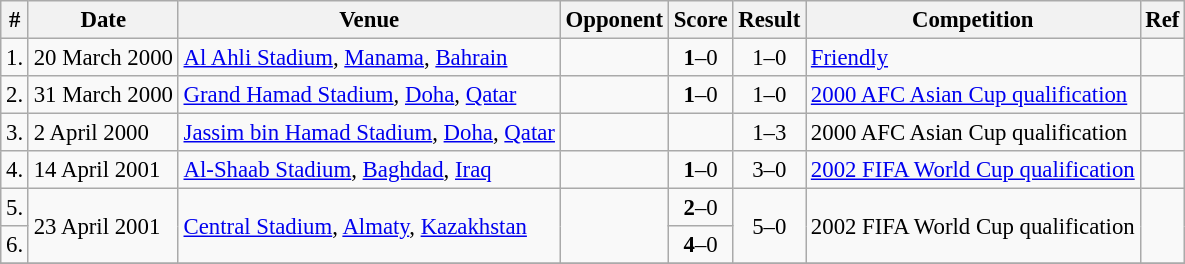<table class="wikitable" style="font-size:95%;">
<tr>
<th>#</th>
<th>Date</th>
<th>Venue</th>
<th>Opponent</th>
<th>Score</th>
<th>Result</th>
<th>Competition</th>
<th>Ref</th>
</tr>
<tr>
<td>1.</td>
<td>20 March 2000</td>
<td><a href='#'>Al Ahli Stadium</a>, <a href='#'>Manama</a>, <a href='#'>Bahrain</a></td>
<td></td>
<td style="text-align:center;"><strong>1</strong>–0</td>
<td style="text-align:center;">1–0</td>
<td><a href='#'>Friendly</a></td>
<td></td>
</tr>
<tr>
<td>2.</td>
<td>31 March 2000</td>
<td><a href='#'>Grand Hamad Stadium</a>, <a href='#'>Doha</a>, <a href='#'>Qatar</a></td>
<td></td>
<td style="text-align:center;"><strong>1</strong>–0</td>
<td style="text-align:center;">1–0</td>
<td><a href='#'>2000 AFC Asian Cup qualification</a></td>
<td></td>
</tr>
<tr>
<td>3.</td>
<td>2 April 2000</td>
<td><a href='#'>Jassim bin Hamad Stadium</a>, <a href='#'>Doha</a>, <a href='#'>Qatar</a></td>
<td></td>
<td></td>
<td style="text-align:center;">1–3</td>
<td>2000 AFC Asian Cup qualification</td>
<td></td>
</tr>
<tr>
<td>4.</td>
<td>14 April 2001</td>
<td><a href='#'>Al-Shaab Stadium</a>, <a href='#'>Baghdad</a>, <a href='#'>Iraq</a></td>
<td></td>
<td style="text-align:center;"><strong>1</strong>–0</td>
<td style="text-align:center;">3–0</td>
<td><a href='#'>2002 FIFA World Cup qualification</a></td>
<td></td>
</tr>
<tr>
<td>5.</td>
<td rowspan="2">23 April 2001</td>
<td rowspan="2"><a href='#'>Central Stadium</a>, <a href='#'>Almaty</a>, <a href='#'>Kazakhstan</a></td>
<td rowspan="2"></td>
<td style="text-align:center;"><strong>2</strong>–0</td>
<td rowspan="2" style="text-align:center;">5–0</td>
<td rowspan="2">2002 FIFA World Cup qualification</td>
<td rowspan="2"></td>
</tr>
<tr>
<td>6.</td>
<td style="text-align:center;"><strong>4</strong>–0</td>
</tr>
<tr>
</tr>
</table>
